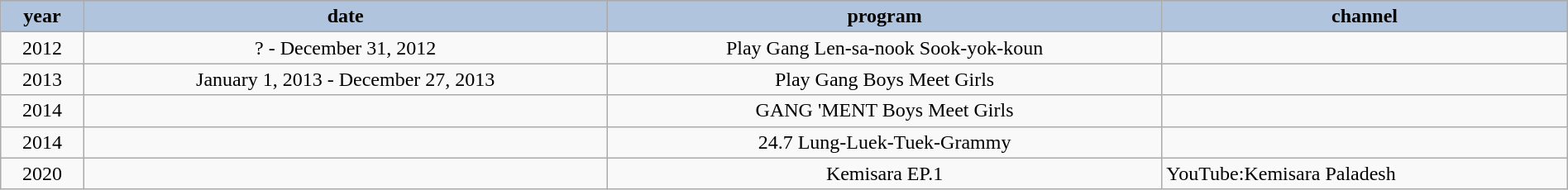<table class="wikitable" width = 100%>
<tr bgcolor="#CCCCCC">
</tr>
<tr>
<th style="background:#B0C4DE;">year</th>
<th style="background:#B0C4DE;">date</th>
<th style="background:#B0C4DE;">program</th>
<th style="background:#B0C4DE;">channel</th>
</tr>
<tr>
<td rowspan = "1" align = "center">2012</td>
<td align = "center">? - December 31, 2012</td>
<td align = "center">Play Gang Len-sa-nook Sook-yok-koun</td>
<td></td>
</tr>
<tr>
<td rowspan = "1" align = "center">2013</td>
<td align = "center">January 1, 2013 - December 27, 2013</td>
<td align = "center">Play Gang Boys Meet Girls</td>
<td></td>
</tr>
<tr>
<td rowspan = "1" align = "center">2014</td>
<td></td>
<td align = "center">GANG 'MENT Boys Meet Girls</td>
<td></td>
</tr>
<tr>
<td rowspan = "1" align = "center">2014</td>
<td></td>
<td align = "center">24.7 Lung-Luek-Tuek-Grammy</td>
<td></td>
</tr>
<tr>
<td rowspan = "1" align = "center">2020</td>
<td></td>
<td align = "center">Kemisara EP.1</td>
<td>YouTube:Kemisara Paladesh</td>
</tr>
</table>
